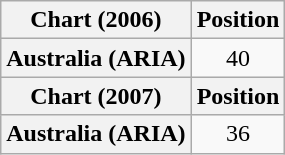<table class="wikitable plainrowheaders" style="text-align:center">
<tr>
<th scope="col">Chart (2006)</th>
<th scope="col">Position</th>
</tr>
<tr>
<th scope="row">Australia (ARIA)</th>
<td>40</td>
</tr>
<tr>
<th scope="col">Chart (2007)</th>
<th scope="col">Position</th>
</tr>
<tr>
<th scope="row">Australia (ARIA)</th>
<td>36</td>
</tr>
</table>
